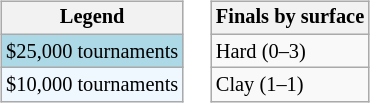<table>
<tr valign=top>
<td><br><table class=wikitable style="font-size:85%">
<tr>
<th>Legend</th>
</tr>
<tr style="background:lightblue;">
<td>$25,000 tournaments</td>
</tr>
<tr style="background:#f0f8ff;">
<td>$10,000 tournaments</td>
</tr>
</table>
</td>
<td><br><table class=wikitable style="font-size:85%">
<tr>
<th>Finals by surface</th>
</tr>
<tr>
<td>Hard (0–3)</td>
</tr>
<tr>
<td>Clay (1–1)</td>
</tr>
</table>
</td>
</tr>
</table>
